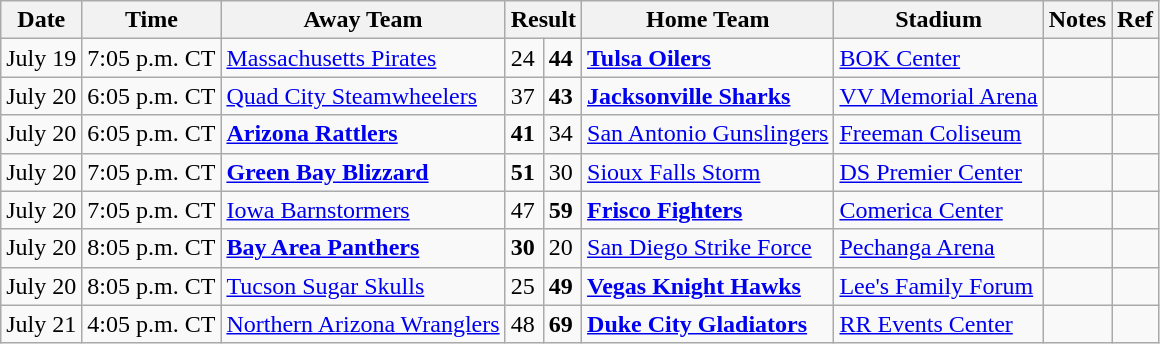<table class="wikitable">
<tr>
<th>Date</th>
<th>Time</th>
<th>Away Team</th>
<th colspan="2">Result</th>
<th>Home Team</th>
<th>Stadium</th>
<th>Notes</th>
<th>Ref</th>
</tr>
<tr>
<td>July 19</td>
<td>7:05 p.m. CT</td>
<td><a href='#'>Massachusetts Pirates</a></td>
<td>24</td>
<td><strong>44</strong></td>
<td><strong><a href='#'>Tulsa Oilers</a></strong></td>
<td><a href='#'>BOK Center</a></td>
<td></td>
<td></td>
</tr>
<tr>
<td>July 20</td>
<td>6:05 p.m. CT</td>
<td><a href='#'>Quad City Steamwheelers</a></td>
<td>37</td>
<td><strong>43</strong></td>
<td><strong><a href='#'>Jacksonville Sharks</a></strong></td>
<td><a href='#'>VV Memorial Arena</a></td>
<td></td>
<td></td>
</tr>
<tr>
<td>July 20</td>
<td>6:05 p.m. CT</td>
<td><strong><a href='#'>Arizona Rattlers</a></strong></td>
<td><strong>41</strong></td>
<td>34</td>
<td><a href='#'>San Antonio Gunslingers</a></td>
<td><a href='#'>Freeman Coliseum</a></td>
<td></td>
<td></td>
</tr>
<tr>
<td>July 20</td>
<td>7:05 p.m. CT</td>
<td><strong><a href='#'>Green Bay Blizzard</a></strong></td>
<td><strong>51</strong></td>
<td>30</td>
<td><a href='#'>Sioux Falls Storm</a></td>
<td><a href='#'>DS Premier Center</a></td>
<td></td>
<td></td>
</tr>
<tr>
<td>July 20</td>
<td>7:05 p.m. CT</td>
<td><a href='#'>Iowa Barnstormers</a></td>
<td>47</td>
<td><strong>59</strong></td>
<td><strong><a href='#'>Frisco Fighters</a></strong></td>
<td><a href='#'>Comerica Center</a></td>
<td></td>
<td></td>
</tr>
<tr>
<td>July 20</td>
<td>8:05 p.m. CT</td>
<td><strong><a href='#'>Bay Area Panthers</a></strong></td>
<td><strong>30</strong></td>
<td>20</td>
<td><a href='#'>San Diego Strike Force</a></td>
<td><a href='#'>Pechanga Arena</a></td>
<td></td>
<td></td>
</tr>
<tr>
<td>July 20</td>
<td>8:05 p.m. CT</td>
<td><a href='#'>Tucson Sugar Skulls</a></td>
<td>25</td>
<td><strong>49</strong></td>
<td><strong><a href='#'>Vegas Knight Hawks</a></strong></td>
<td><a href='#'>Lee's Family Forum</a></td>
<td></td>
<td></td>
</tr>
<tr>
<td>July 21</td>
<td>4:05 p.m. CT</td>
<td><a href='#'>Northern Arizona Wranglers</a></td>
<td>48</td>
<td><strong>69</strong></td>
<td><strong><a href='#'>Duke City Gladiators</a></strong></td>
<td><a href='#'>RR Events Center</a></td>
<td></td>
<td></td>
</tr>
</table>
